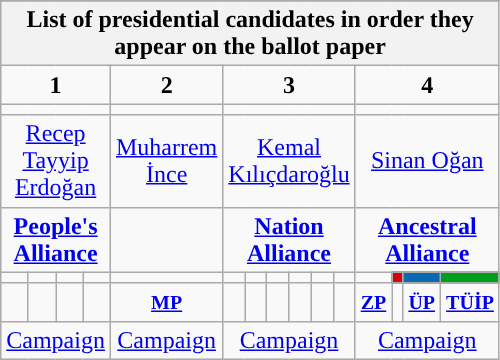<table class="wikitable" style="width:130px; text-align:center">
<tr>
</tr>
<tr>
<th colspan=15>List of presidential candidates in order they appear on the ballot paper</th>
</tr>
<tr>
<td colspan="4"><strong>1</strong></td>
<td><strong>2</strong></td>
<td colspan="6"><strong>3</strong></td>
<td colspan="4"><strong>4</strong></td>
</tr>
<tr>
<td colspan="4"></td>
<td></td>
<td colspan="6"></td>
<td colspan="4"></td>
</tr>
<tr>
<td colspan="4"><a href='#'>Recep Tayyip Erdoğan</a></td>
<td><a href='#'>Muharrem İnce</a></td>
<td colspan="6"><a href='#'>Kemal Kılıçdaroğlu</a></td>
<td colspan="4"><a href='#'>Sinan Oğan</a></td>
</tr>
<tr>
<td colspan="4"><strong><a href='#'>People's Alliance</a></strong></td>
<td></td>
<td colspan="6"><a href='#'><strong>Nation Alliance</strong></a></td>
<td colspan="4"><strong><a href='#'>Ancestral Alliance</a></strong></td>
</tr>
<tr>
<td style="background:"></td>
<td style="background:"></td>
<td style="background:"></td>
<td style="background:"></td>
<td style="background:"></td>
<td style="background:"></td>
<td style="background:"></td>
<td style="background:"></td>
<td style="background:"></td>
<td style="background:"></td>
<td style="background:"></td>
<td style="background:"></td>
<td style="background:#D1050C; width:2px;"></td>
<td style="background:#0B69B1; width:2px;"></td>
<td style="background:#00A01A; width:2px;"></td>
</tr>
<tr>
<td><strong></strong></td>
<td><strong></strong></td>
<td><strong></strong></td>
<td><strong></strong></td>
<td><a href='#'><small><strong>MP</strong></small></a></td>
<td><strong></strong></td>
<td><strong></strong></td>
<td><strong></strong></td>
<td><strong></strong></td>
<td><strong></strong></td>
<td><strong></strong></td>
<td><strong><a href='#'><small>ZP</small></a></strong></td>
<td><small><strong></strong></small></td>
<td><strong><small><a href='#'>ÜP</a></small></strong></td>
<td><strong><small><a href='#'>TÜİP</a></small></strong></td>
</tr>
<tr>
<td colspan="4"><a href='#'>Campaign</a></td>
<td><a href='#'>Campaign</a></td>
<td colspan="6"><a href='#'>Campaign</a></td>
<td colspan="4"><a href='#'>Campaign</a></td>
</tr>
</table>
